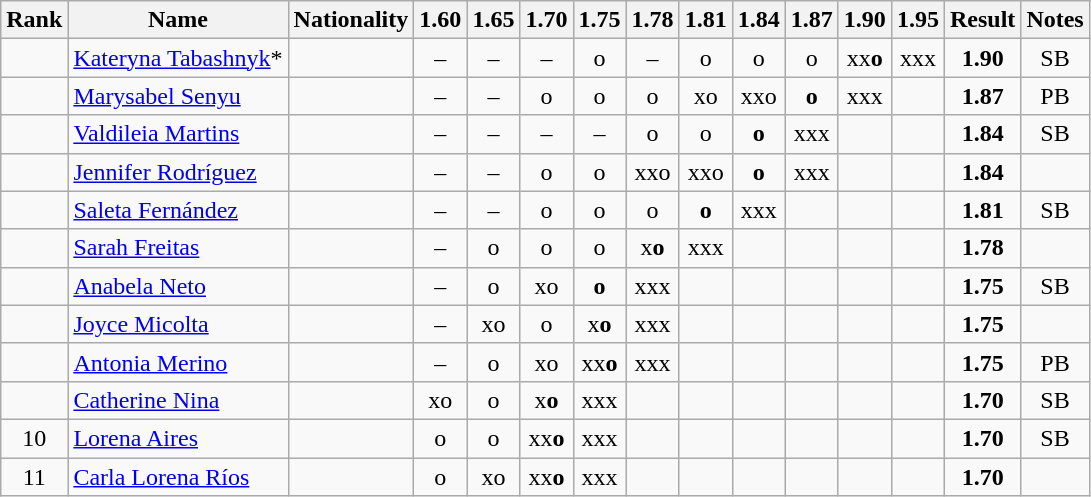<table class="wikitable sortable" style="text-align:center">
<tr>
<th>Rank</th>
<th>Name</th>
<th>Nationality</th>
<th>1.60</th>
<th>1.65</th>
<th>1.70</th>
<th>1.75</th>
<th>1.78</th>
<th>1.81</th>
<th>1.84</th>
<th>1.87</th>
<th>1.90</th>
<th>1.95</th>
<th>Result</th>
<th>Notes</th>
</tr>
<tr>
<td></td>
<td align=left><a href='#'>Kateryna Tabashnyk</a>*</td>
<td align=left></td>
<td>–</td>
<td>–</td>
<td>–</td>
<td>o</td>
<td>–</td>
<td>o</td>
<td>o</td>
<td>o</td>
<td>xx<strong>o</strong></td>
<td>xxx</td>
<td><strong>1.90</strong></td>
<td>SB</td>
</tr>
<tr>
<td></td>
<td align=left><a href='#'>Marysabel Senyu</a></td>
<td align=left></td>
<td>–</td>
<td>–</td>
<td>o</td>
<td>o</td>
<td>o</td>
<td>xo</td>
<td>xxo</td>
<td><strong>o</strong></td>
<td>xxx</td>
<td></td>
<td><strong>1.87</strong></td>
<td>PB</td>
</tr>
<tr>
<td></td>
<td align=left><a href='#'>Valdileia Martins</a></td>
<td align=left></td>
<td>–</td>
<td>–</td>
<td>–</td>
<td>–</td>
<td>o</td>
<td>o</td>
<td><strong>o</strong></td>
<td>xxx</td>
<td></td>
<td></td>
<td><strong>1.84</strong></td>
<td>SB</td>
</tr>
<tr>
<td></td>
<td align=left><a href='#'>Jennifer Rodríguez</a></td>
<td align=left></td>
<td>–</td>
<td>–</td>
<td>o</td>
<td>o</td>
<td>xxo</td>
<td>xxo</td>
<td><strong>o</strong></td>
<td>xxx</td>
<td></td>
<td></td>
<td><strong>1.84</strong></td>
<td></td>
</tr>
<tr>
<td></td>
<td align=left><a href='#'>Saleta Fernández</a></td>
<td align=left></td>
<td>–</td>
<td>–</td>
<td>o</td>
<td>o</td>
<td>o</td>
<td><strong>o</strong></td>
<td>xxx</td>
<td></td>
<td></td>
<td></td>
<td><strong>1.81</strong></td>
<td>SB</td>
</tr>
<tr>
<td></td>
<td align=left><a href='#'>Sarah Freitas</a></td>
<td align=left></td>
<td>–</td>
<td>o</td>
<td>o</td>
<td>o</td>
<td>x<strong>o</strong></td>
<td>xxx</td>
<td></td>
<td></td>
<td></td>
<td></td>
<td><strong>1.78</strong></td>
<td></td>
</tr>
<tr>
<td></td>
<td align=left><a href='#'>Anabela Neto</a></td>
<td align=left></td>
<td>–</td>
<td>o</td>
<td>xo</td>
<td><strong>o</strong></td>
<td>xxx</td>
<td></td>
<td></td>
<td></td>
<td></td>
<td></td>
<td><strong>1.75</strong></td>
<td>SB</td>
</tr>
<tr>
<td></td>
<td align=left><a href='#'>Joyce Micolta</a></td>
<td align=left></td>
<td>–</td>
<td>xo</td>
<td>o</td>
<td>x<strong>o</strong></td>
<td>xxx</td>
<td></td>
<td></td>
<td></td>
<td></td>
<td></td>
<td><strong>1.75</strong></td>
<td></td>
</tr>
<tr>
<td></td>
<td align=left><a href='#'>Antonia Merino</a></td>
<td align=left></td>
<td>–</td>
<td>o</td>
<td>xo</td>
<td>xx<strong>o</strong></td>
<td>xxx</td>
<td></td>
<td></td>
<td></td>
<td></td>
<td></td>
<td><strong>1.75</strong></td>
<td>PB</td>
</tr>
<tr>
<td></td>
<td align=left><a href='#'>Catherine Nina</a></td>
<td align=left></td>
<td>xo</td>
<td>o</td>
<td>x<strong>o</strong></td>
<td>xxx</td>
<td></td>
<td></td>
<td></td>
<td></td>
<td></td>
<td></td>
<td><strong>1.70</strong></td>
<td>SB</td>
</tr>
<tr>
<td>10</td>
<td align=left><a href='#'>Lorena Aires</a></td>
<td align=left></td>
<td>o</td>
<td>o</td>
<td>xx<strong>o</strong></td>
<td>xxx</td>
<td></td>
<td></td>
<td></td>
<td></td>
<td></td>
<td></td>
<td><strong>1.70</strong></td>
<td>SB</td>
</tr>
<tr>
<td>11</td>
<td align=left><a href='#'>Carla Lorena Ríos</a></td>
<td align=left></td>
<td>o</td>
<td>xo</td>
<td>xx<strong>o</strong></td>
<td>xxx</td>
<td></td>
<td></td>
<td></td>
<td></td>
<td></td>
<td></td>
<td><strong>1.70</strong></td>
<td></td>
</tr>
</table>
